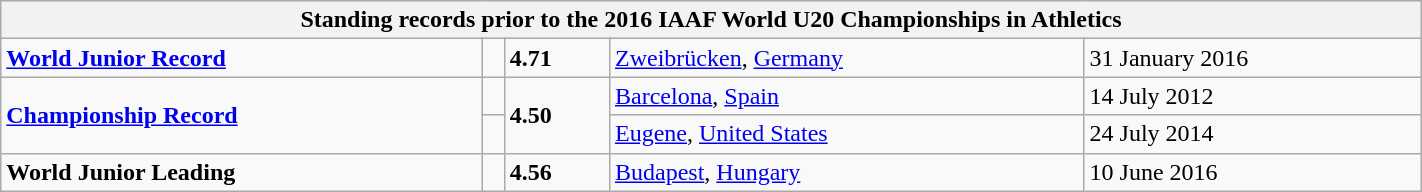<table class="wikitable" width=75%>
<tr>
<th colspan="5">Standing records prior to the 2016 IAAF World U20 Championships in Athletics</th>
</tr>
<tr>
<td><strong><a href='#'>World Junior Record</a></strong></td>
<td></td>
<td><strong>4.71</strong></td>
<td><a href='#'>Zweibrücken</a>, <a href='#'>Germany</a></td>
<td>31 January 2016</td>
</tr>
<tr>
<td rowspan=2><strong><a href='#'>Championship Record</a></strong></td>
<td></td>
<td rowspan=2><strong>4.50</strong></td>
<td><a href='#'>Barcelona</a>, <a href='#'>Spain</a></td>
<td>14 July 2012</td>
</tr>
<tr>
<td></td>
<td><a href='#'>Eugene</a>, <a href='#'>United States</a></td>
<td>24 July 2014</td>
</tr>
<tr>
<td><strong>World Junior Leading</strong></td>
<td></td>
<td><strong>4.56</strong></td>
<td><a href='#'>Budapest</a>, <a href='#'>Hungary</a></td>
<td>10 June 2016</td>
</tr>
</table>
